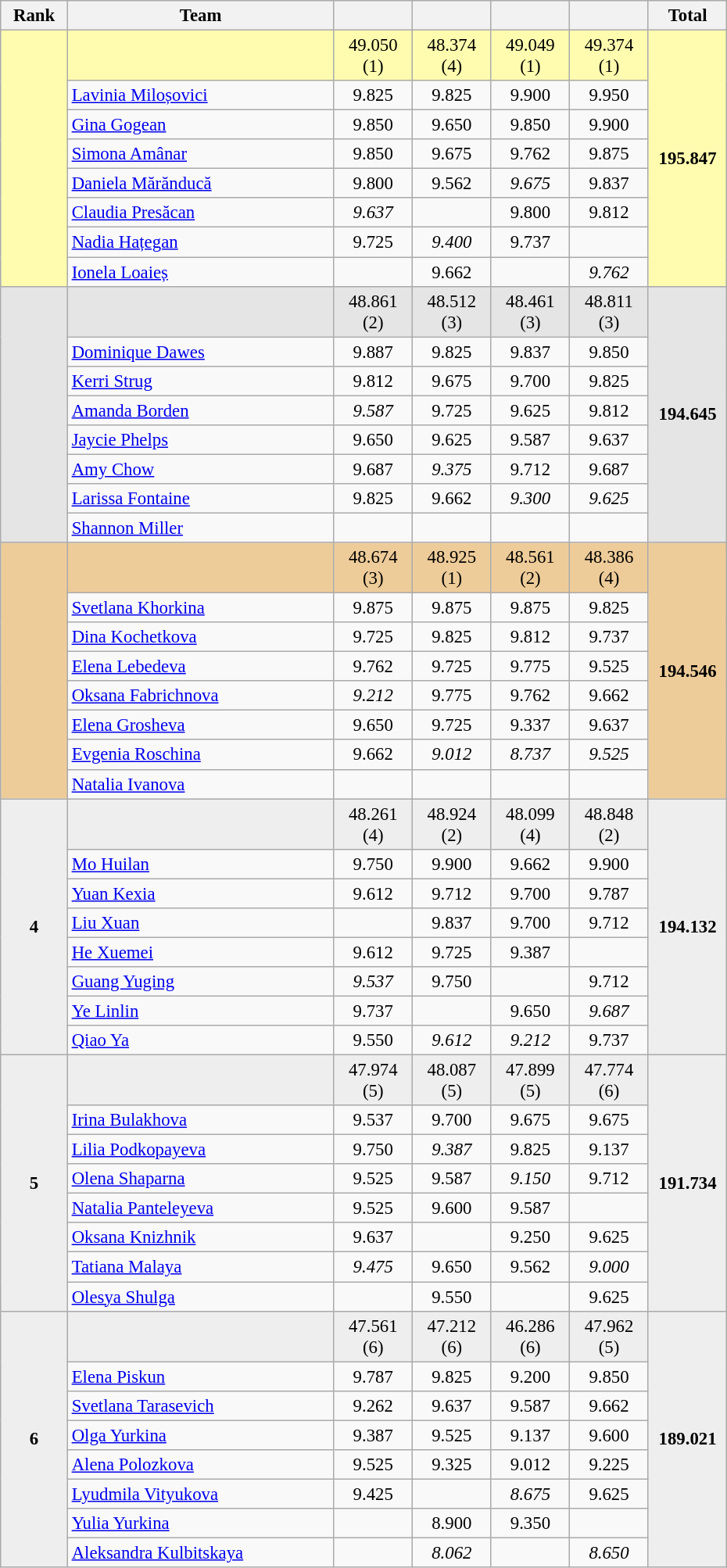<table class="wikitable" style="text-align:center; font-size:95%">
<tr>
<th scope="col" style="width:50px;">Rank</th>
<th scope="col" style="width:220px;">Team</th>
<th scope="col" style="width:60px;"></th>
<th scope="col" style="width:60px;"></th>
<th scope="col" style="width:60px;"></th>
<th scope="col" style="width:60px;"></th>
<th scope="col" style="width:60px;">Total</th>
</tr>
<tr style="background:#fffcaf;">
<td rowspan=8></td>
<td style="text-align:left;"><strong></strong></td>
<td>49.050 (1)</td>
<td>48.374 (4)</td>
<td>49.049 (1)</td>
<td>49.374 (1)</td>
<td rowspan=8><strong>195.847</strong></td>
</tr>
<tr>
<td style="text-align:left;"><a href='#'>Lavinia Miloșovici</a></td>
<td>9.825</td>
<td>9.825</td>
<td>9.900</td>
<td>9.950</td>
</tr>
<tr>
<td style="text-align:left;"><a href='#'>Gina Gogean</a></td>
<td>9.850</td>
<td>9.650</td>
<td>9.850</td>
<td>9.900</td>
</tr>
<tr>
<td style="text-align:left;"><a href='#'>Simona Amânar</a></td>
<td>9.850</td>
<td>9.675</td>
<td>9.762</td>
<td>9.875</td>
</tr>
<tr>
<td style="text-align:left;"><a href='#'>Daniela Mărănducă</a></td>
<td>9.800</td>
<td>9.562</td>
<td><em>9.675</em></td>
<td>9.837</td>
</tr>
<tr>
<td style="text-align:left;"><a href='#'>Claudia Presăcan</a></td>
<td><em>9.637</em></td>
<td></td>
<td>9.800</td>
<td>9.812</td>
</tr>
<tr>
<td style="text-align:left;"><a href='#'>Nadia Hațegan</a></td>
<td>9.725</td>
<td><em>9.400</em></td>
<td>9.737</td>
<td></td>
</tr>
<tr>
<td style="text-align:left;"><a href='#'>Ionela Loaieș</a></td>
<td></td>
<td>9.662</td>
<td></td>
<td><em>9.762</em></td>
</tr>
<tr style="background:#e5e5e5;">
<td rowspan=8></td>
<td style="text-align:left;"><strong></strong></td>
<td>48.861 (2)</td>
<td>48.512 (3)</td>
<td>48.461 (3)</td>
<td>48.811 (3)</td>
<td rowspan=8><strong>194.645</strong></td>
</tr>
<tr>
<td style="text-align:left;"><a href='#'>Dominique Dawes</a></td>
<td>9.887</td>
<td>9.825</td>
<td>9.837</td>
<td>9.850</td>
</tr>
<tr>
<td style="text-align:left;"><a href='#'>Kerri Strug</a></td>
<td>9.812</td>
<td>9.675</td>
<td>9.700</td>
<td>9.825</td>
</tr>
<tr>
<td style="text-align:left;"><a href='#'>Amanda Borden</a></td>
<td><em>9.587</em></td>
<td>9.725</td>
<td>9.625</td>
<td>9.812</td>
</tr>
<tr>
<td style="text-align:left;"><a href='#'>Jaycie Phelps</a></td>
<td>9.650</td>
<td>9.625</td>
<td>9.587</td>
<td>9.637</td>
</tr>
<tr>
<td style="text-align:left;"><a href='#'>Amy Chow</a></td>
<td>9.687</td>
<td><em>9.375</em></td>
<td>9.712</td>
<td>9.687</td>
</tr>
<tr>
<td style="text-align:left;"><a href='#'>Larissa Fontaine</a></td>
<td>9.825</td>
<td>9.662</td>
<td><em>9.300</em></td>
<td><em>9.625</em></td>
</tr>
<tr>
<td style="text-align:left;"><a href='#'>Shannon Miller</a></td>
<td></td>
<td></td>
<td></td>
<td></td>
</tr>
<tr style="background:#ec9;">
<td rowspan=8></td>
<td style="text-align:left;"><strong></strong></td>
<td>48.674 (3)</td>
<td>48.925 (1)</td>
<td>48.561 (2)</td>
<td>48.386 (4)</td>
<td rowspan=8><strong>194.546</strong></td>
</tr>
<tr>
<td style="text-align:left;"><a href='#'>Svetlana Khorkina</a></td>
<td>9.875</td>
<td>9.875</td>
<td>9.875</td>
<td>9.825</td>
</tr>
<tr>
<td style="text-align:left;"><a href='#'>Dina Kochetkova</a></td>
<td>9.725</td>
<td>9.825</td>
<td>9.812</td>
<td>9.737</td>
</tr>
<tr>
<td style="text-align:left;"><a href='#'>Elena Lebedeva</a></td>
<td>9.762</td>
<td>9.725</td>
<td>9.775</td>
<td>9.525</td>
</tr>
<tr>
<td style="text-align:left;"><a href='#'>Oksana Fabrichnova</a></td>
<td><em>9.212</em></td>
<td>9.775</td>
<td>9.762</td>
<td>9.662</td>
</tr>
<tr>
<td style="text-align:left;"><a href='#'>Elena Grosheva</a></td>
<td>9.650</td>
<td>9.725</td>
<td>9.337</td>
<td>9.637</td>
</tr>
<tr>
<td style="text-align:left;"><a href='#'>Evgenia Roschina</a></td>
<td>9.662</td>
<td><em>9.012</em></td>
<td><em>8.737</em></td>
<td><em>9.525</em></td>
</tr>
<tr>
<td style="text-align:left;"><a href='#'>Natalia Ivanova</a></td>
<td></td>
<td></td>
<td></td>
<td></td>
</tr>
<tr style="background:#eee;">
<td rowspan=8><strong>4</strong></td>
<td style="text-align:left;"><strong></strong></td>
<td>48.261 (4)</td>
<td>48.924 (2)</td>
<td>48.099 (4)</td>
<td>48.848 (2)</td>
<td rowspan=8><strong>194.132</strong></td>
</tr>
<tr>
<td style="text-align:left;"><a href='#'>Mo Huilan</a></td>
<td>9.750</td>
<td>9.900</td>
<td>9.662</td>
<td>9.900</td>
</tr>
<tr>
<td style="text-align:left;"><a href='#'>Yuan Kexia</a></td>
<td>9.612</td>
<td>9.712</td>
<td>9.700</td>
<td>9.787</td>
</tr>
<tr>
<td style="text-align:left;"><a href='#'>Liu Xuan</a></td>
<td></td>
<td>9.837</td>
<td>9.700</td>
<td>9.712</td>
</tr>
<tr>
<td style="text-align:left;"><a href='#'>He Xuemei</a></td>
<td>9.612</td>
<td>9.725</td>
<td>9.387</td>
<td></td>
</tr>
<tr>
<td style="text-align:left;"><a href='#'>Guang Yuging</a></td>
<td><em>9.537</em></td>
<td>9.750</td>
<td></td>
<td>9.712</td>
</tr>
<tr>
<td style="text-align:left;"><a href='#'>Ye Linlin</a></td>
<td>9.737</td>
<td></td>
<td>9.650</td>
<td><em>9.687</em></td>
</tr>
<tr>
<td style="text-align:left;"><a href='#'>Qiao Ya</a></td>
<td>9.550</td>
<td><em>9.612</em></td>
<td><em>9.212</em></td>
<td>9.737</td>
</tr>
<tr style="background:#eee;">
<td rowspan=8><strong>5</strong></td>
<td style="text-align:left;"><strong></strong></td>
<td>47.974 (5)</td>
<td>48.087 (5)</td>
<td>47.899 (5)</td>
<td>47.774 (6)</td>
<td rowspan=8><strong>191.734</strong></td>
</tr>
<tr>
<td style="text-align:left;"><a href='#'>Irina Bulakhova</a></td>
<td>9.537</td>
<td>9.700</td>
<td>9.675</td>
<td>9.675</td>
</tr>
<tr>
<td style="text-align:left;"><a href='#'>Lilia Podkopayeva</a></td>
<td>9.750</td>
<td><em>9.387</em></td>
<td>9.825</td>
<td>9.137</td>
</tr>
<tr>
<td style="text-align:left;"><a href='#'>Olena Shaparna</a></td>
<td>9.525</td>
<td>9.587</td>
<td><em>9.150</em></td>
<td>9.712</td>
</tr>
<tr>
<td style="text-align:left;"><a href='#'>Natalia Panteleyeva</a></td>
<td>9.525</td>
<td>9.600</td>
<td>9.587</td>
<td></td>
</tr>
<tr>
<td style="text-align:left;"><a href='#'>Oksana Knizhnik</a></td>
<td>9.637</td>
<td></td>
<td>9.250</td>
<td>9.625</td>
</tr>
<tr>
<td style="text-align:left;"><a href='#'>Tatiana Malaya</a></td>
<td><em>9.475</em></td>
<td>9.650</td>
<td>9.562</td>
<td><em>9.000</em></td>
</tr>
<tr>
<td style="text-align:left;"><a href='#'>Olesya Shulga</a></td>
<td></td>
<td>9.550</td>
<td></td>
<td>9.625</td>
</tr>
<tr style="background:#eee;">
<td rowspan=8><strong>6</strong></td>
<td style="text-align:left;"><strong></strong></td>
<td>47.561 (6)</td>
<td>47.212 (6)</td>
<td>46.286 (6)</td>
<td>47.962 (5)</td>
<td rowspan=8><strong>189.021</strong></td>
</tr>
<tr>
<td style="text-align:left;"><a href='#'>Elena Piskun</a></td>
<td>9.787</td>
<td>9.825</td>
<td>9.200</td>
<td>9.850</td>
</tr>
<tr>
<td style="text-align:left;"><a href='#'>Svetlana Tarasevich</a></td>
<td>9.262</td>
<td>9.637</td>
<td>9.587</td>
<td>9.662</td>
</tr>
<tr>
<td style="text-align:left;"><a href='#'>Olga Yurkina</a></td>
<td>9.387</td>
<td>9.525</td>
<td>9.137</td>
<td>9.600</td>
</tr>
<tr>
<td style="text-align:left;"><a href='#'>Alena Polozkova</a></td>
<td>9.525</td>
<td>9.325</td>
<td>9.012</td>
<td>9.225</td>
</tr>
<tr>
<td style="text-align:left;"><a href='#'>Lyudmila Vityukova</a></td>
<td>9.425</td>
<td></td>
<td><em>8.675</em></td>
<td>9.625</td>
</tr>
<tr>
<td style="text-align:left;"><a href='#'>Yulia Yurkina</a></td>
<td></td>
<td>8.900</td>
<td>9.350</td>
<td></td>
</tr>
<tr>
<td style="text-align:left;"><a href='#'>Aleksandra Kulbitskaya</a></td>
<td></td>
<td><em>8.062</em></td>
<td></td>
<td><em>8.650</em></td>
</tr>
</table>
